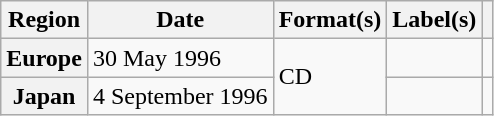<table class="wikitable plainrowheaders">
<tr>
<th scope="col">Region</th>
<th scope="col">Date</th>
<th scope="col">Format(s)</th>
<th scope="col">Label(s)</th>
<th scope="col"></th>
</tr>
<tr>
<th scope="row">Europe</th>
<td>30 May 1996</td>
<td rowspan="2">CD</td>
<td></td>
<td></td>
</tr>
<tr>
<th scope="row">Japan</th>
<td>4 September 1996</td>
<td></td>
<td></td>
</tr>
</table>
